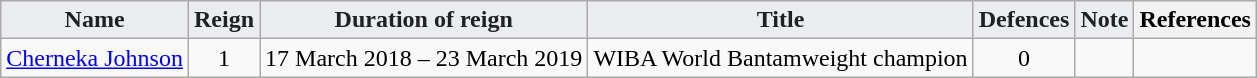<table class="wikitable" style="font-weight:bold; text-align:center;">
<tr>
<th style="vertical-align:middle; background-color:#EAECF0; color:#202122;">Name</th>
<th style="vertical-align:middle; background-color:#EAECF0; color:#202122;">Reign</th>
<th style="vertical-align:middle; background-color:#EAECF0; color:#202122;">Duration of reign</th>
<th style="vertical-align:middle; background-color:#EAECF0; color:#202122;">Title</th>
<th style="vertical-align:middle; background-color:#EAECF0; color:#202122;">Defences</th>
<th style="vertical-align:middle; background-color:#EAECF0; color:#202122;">Note</th>
<th>References</th>
</tr>
<tr style="font-weight:normal;">
<td><a href='#'>Cherneka Johnson</a></td>
<td>1</td>
<td>17 March 2018 – 23 March 2019</td>
<td>WIBA World Bantamweight champion</td>
<td>0</td>
<td></td>
<td></td>
</tr>
</table>
